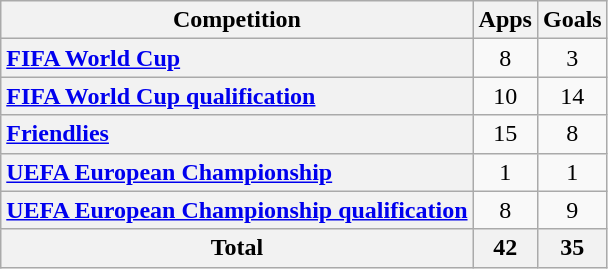<table class="wikitable sortable" style="text-align:center">
<tr>
<th scope="col">Competition</th>
<th scope="col">Apps</th>
<th scope="col">Goals</th>
</tr>
<tr>
<th style="text-align:left" scope="row"><a href='#'>FIFA World Cup</a></th>
<td>8</td>
<td>3</td>
</tr>
<tr>
<th style="text-align:left" scope="row"><a href='#'>FIFA World Cup qualification</a></th>
<td>10</td>
<td>14</td>
</tr>
<tr>
<th style="text-align:left" scope="row"><a href='#'>Friendlies</a></th>
<td>15</td>
<td>8</td>
</tr>
<tr>
<th style="text-align:left" scope="row"><a href='#'>UEFA European Championship</a></th>
<td>1</td>
<td>1</td>
</tr>
<tr>
<th style="text-align:left" scope="row"><a href='#'>UEFA European Championship qualification</a></th>
<td>8</td>
<td>9</td>
</tr>
<tr>
<th scope="row">Total</th>
<th>42</th>
<th>35</th>
</tr>
</table>
